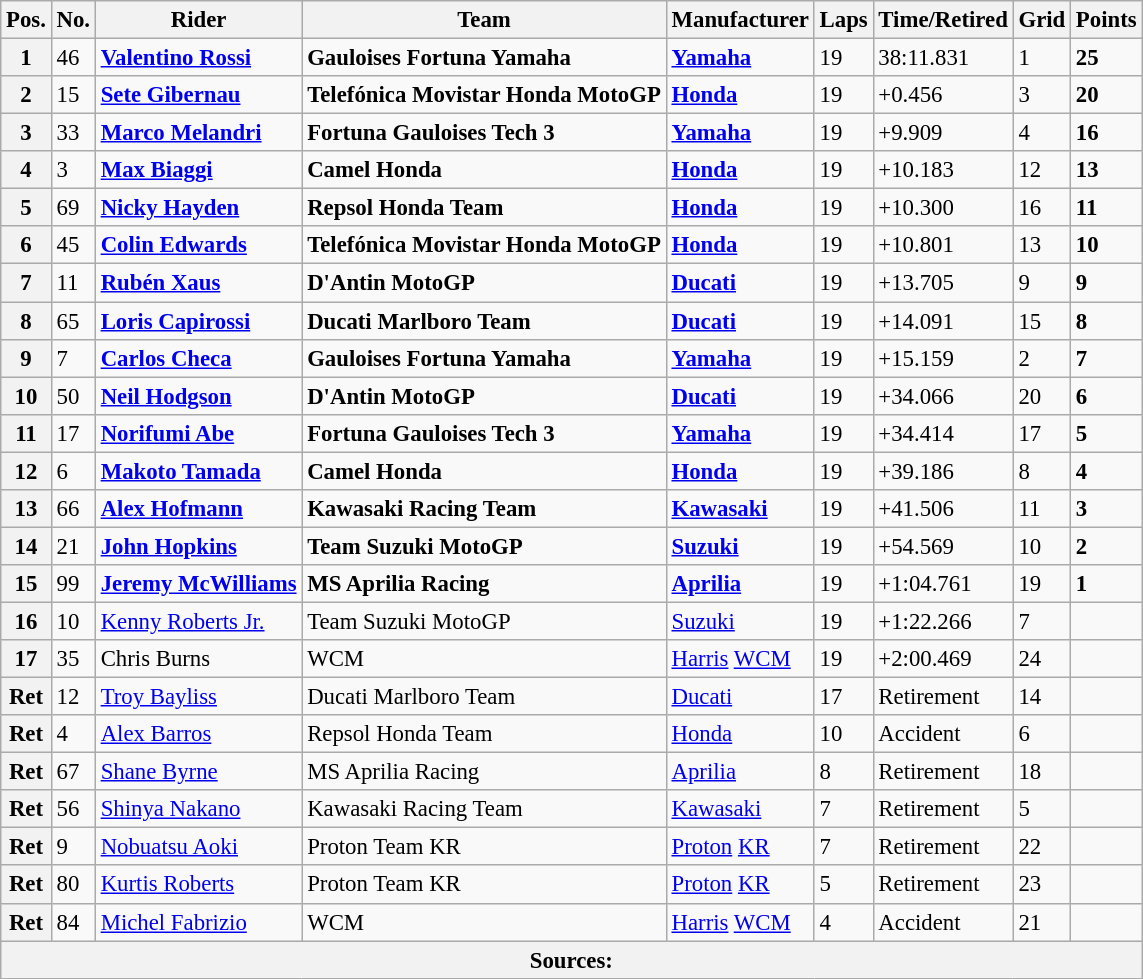<table class="wikitable" style="font-size: 95%;">
<tr>
<th>Pos.</th>
<th>No.</th>
<th>Rider</th>
<th>Team</th>
<th>Manufacturer</th>
<th>Laps</th>
<th>Time/Retired</th>
<th>Grid</th>
<th>Points</th>
</tr>
<tr>
<th>1</th>
<td>46</td>
<td> <strong><a href='#'>Valentino Rossi</a></strong></td>
<td><strong>Gauloises Fortuna Yamaha</strong></td>
<td><strong><a href='#'>Yamaha</a></strong></td>
<td>19</td>
<td>38:11.831</td>
<td>1</td>
<td><strong>25</strong></td>
</tr>
<tr>
<th>2</th>
<td>15</td>
<td> <strong><a href='#'>Sete Gibernau</a></strong></td>
<td><strong>Telefónica Movistar Honda MotoGP</strong></td>
<td><strong><a href='#'>Honda</a></strong></td>
<td>19</td>
<td>+0.456</td>
<td>3</td>
<td><strong>20</strong></td>
</tr>
<tr>
<th>3</th>
<td>33</td>
<td> <strong><a href='#'>Marco Melandri</a></strong></td>
<td><strong>Fortuna Gauloises Tech 3</strong></td>
<td><strong><a href='#'>Yamaha</a></strong></td>
<td>19</td>
<td>+9.909</td>
<td>4</td>
<td><strong>16</strong></td>
</tr>
<tr>
<th>4</th>
<td>3</td>
<td> <strong><a href='#'>Max Biaggi</a></strong></td>
<td><strong>Camel Honda</strong></td>
<td><strong><a href='#'>Honda</a></strong></td>
<td>19</td>
<td>+10.183</td>
<td>12</td>
<td><strong>13</strong></td>
</tr>
<tr>
<th>5</th>
<td>69</td>
<td> <strong><a href='#'>Nicky Hayden</a></strong></td>
<td><strong>Repsol Honda Team</strong></td>
<td><strong><a href='#'>Honda</a></strong></td>
<td>19</td>
<td>+10.300</td>
<td>16</td>
<td><strong>11</strong></td>
</tr>
<tr>
<th>6</th>
<td>45</td>
<td> <strong><a href='#'>Colin Edwards</a></strong></td>
<td><strong>Telefónica Movistar Honda MotoGP</strong></td>
<td><strong><a href='#'>Honda</a></strong></td>
<td>19</td>
<td>+10.801</td>
<td>13</td>
<td><strong>10</strong></td>
</tr>
<tr>
<th>7</th>
<td>11</td>
<td> <strong><a href='#'>Rubén Xaus</a></strong></td>
<td><strong>D'Antin MotoGP</strong></td>
<td><strong><a href='#'>Ducati</a></strong></td>
<td>19</td>
<td>+13.705</td>
<td>9</td>
<td><strong>9</strong></td>
</tr>
<tr>
<th>8</th>
<td>65</td>
<td> <strong><a href='#'>Loris Capirossi</a></strong></td>
<td><strong>Ducati Marlboro Team</strong></td>
<td><strong><a href='#'>Ducati</a></strong></td>
<td>19</td>
<td>+14.091</td>
<td>15</td>
<td><strong>8</strong></td>
</tr>
<tr>
<th>9</th>
<td>7</td>
<td> <strong><a href='#'>Carlos Checa</a></strong></td>
<td><strong>Gauloises Fortuna Yamaha</strong></td>
<td><strong><a href='#'>Yamaha</a></strong></td>
<td>19</td>
<td>+15.159</td>
<td>2</td>
<td><strong>7</strong></td>
</tr>
<tr>
<th>10</th>
<td>50</td>
<td> <strong><a href='#'>Neil Hodgson</a></strong></td>
<td><strong>D'Antin MotoGP</strong></td>
<td><strong><a href='#'>Ducati</a></strong></td>
<td>19</td>
<td>+34.066</td>
<td>20</td>
<td><strong>6</strong></td>
</tr>
<tr>
<th>11</th>
<td>17</td>
<td> <strong><a href='#'>Norifumi Abe</a></strong></td>
<td><strong>Fortuna Gauloises Tech 3</strong></td>
<td><strong><a href='#'>Yamaha</a></strong></td>
<td>19</td>
<td>+34.414</td>
<td>17</td>
<td><strong>5</strong></td>
</tr>
<tr>
<th>12</th>
<td>6</td>
<td> <strong><a href='#'>Makoto Tamada</a></strong></td>
<td><strong>Camel Honda</strong></td>
<td><strong><a href='#'>Honda</a></strong></td>
<td>19</td>
<td>+39.186</td>
<td>8</td>
<td><strong>4</strong></td>
</tr>
<tr>
<th>13</th>
<td>66</td>
<td> <strong><a href='#'>Alex Hofmann</a></strong></td>
<td><strong>Kawasaki Racing Team</strong></td>
<td><strong><a href='#'>Kawasaki</a></strong></td>
<td>19</td>
<td>+41.506</td>
<td>11</td>
<td><strong>3</strong></td>
</tr>
<tr>
<th>14</th>
<td>21</td>
<td> <strong><a href='#'>John Hopkins</a></strong></td>
<td><strong>Team Suzuki MotoGP</strong></td>
<td><strong><a href='#'>Suzuki</a></strong></td>
<td>19</td>
<td>+54.569</td>
<td>10</td>
<td><strong>2</strong></td>
</tr>
<tr>
<th>15</th>
<td>99</td>
<td> <strong><a href='#'>Jeremy McWilliams</a></strong></td>
<td><strong>MS Aprilia Racing</strong></td>
<td><strong><a href='#'>Aprilia</a></strong></td>
<td>19</td>
<td>+1:04.761</td>
<td>19</td>
<td><strong>1</strong></td>
</tr>
<tr>
<th>16</th>
<td>10</td>
<td> <a href='#'>Kenny Roberts Jr.</a></td>
<td>Team Suzuki MotoGP</td>
<td><a href='#'>Suzuki</a></td>
<td>19</td>
<td>+1:22.266</td>
<td>7</td>
<td></td>
</tr>
<tr>
<th>17</th>
<td>35</td>
<td> Chris Burns</td>
<td>WCM</td>
<td><a href='#'>Harris</a> <a href='#'>WCM</a></td>
<td>19</td>
<td>+2:00.469</td>
<td>24</td>
<td></td>
</tr>
<tr>
<th>Ret</th>
<td>12</td>
<td> <a href='#'>Troy Bayliss</a></td>
<td>Ducati Marlboro Team</td>
<td><a href='#'>Ducati</a></td>
<td>17</td>
<td>Retirement</td>
<td>14</td>
<td></td>
</tr>
<tr>
<th>Ret</th>
<td>4</td>
<td> <a href='#'>Alex Barros</a></td>
<td>Repsol Honda Team</td>
<td><a href='#'>Honda</a></td>
<td>10</td>
<td>Accident</td>
<td>6</td>
<td></td>
</tr>
<tr>
<th>Ret</th>
<td>67</td>
<td> <a href='#'>Shane Byrne</a></td>
<td>MS Aprilia Racing</td>
<td><a href='#'>Aprilia</a></td>
<td>8</td>
<td>Retirement</td>
<td>18</td>
<td></td>
</tr>
<tr>
<th>Ret</th>
<td>56</td>
<td> <a href='#'>Shinya Nakano</a></td>
<td>Kawasaki Racing Team</td>
<td><a href='#'>Kawasaki</a></td>
<td>7</td>
<td>Retirement</td>
<td>5</td>
<td></td>
</tr>
<tr>
<th>Ret</th>
<td>9</td>
<td> <a href='#'>Nobuatsu Aoki</a></td>
<td>Proton Team KR</td>
<td><a href='#'>Proton</a> <a href='#'>KR</a></td>
<td>7</td>
<td>Retirement</td>
<td>22</td>
<td></td>
</tr>
<tr>
<th>Ret</th>
<td>80</td>
<td> <a href='#'>Kurtis Roberts</a></td>
<td>Proton Team KR</td>
<td><a href='#'>Proton</a> <a href='#'>KR</a></td>
<td>5</td>
<td>Retirement</td>
<td>23</td>
<td></td>
</tr>
<tr>
<th>Ret</th>
<td>84</td>
<td> <a href='#'>Michel Fabrizio</a></td>
<td>WCM</td>
<td><a href='#'>Harris</a> <a href='#'>WCM</a></td>
<td>4</td>
<td>Accident</td>
<td>21</td>
<td></td>
</tr>
<tr>
<th colspan=9>Sources: </th>
</tr>
</table>
